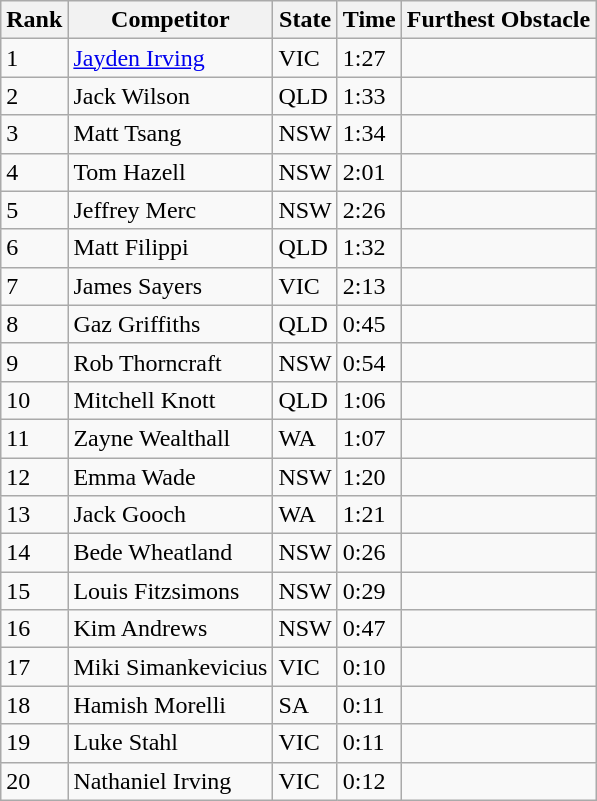<table class="wikitable sortable mw-collapsible">
<tr>
<th>Rank</th>
<th>Competitor</th>
<th>State</th>
<th>Time</th>
<th>Furthest Obstacle</th>
</tr>
<tr>
<td>1</td>
<td><a href='#'>Jayden Irving</a></td>
<td>VIC</td>
<td>1:27</td>
<td></td>
</tr>
<tr>
<td>2</td>
<td>Jack Wilson</td>
<td>QLD</td>
<td>1:33</td>
<td></td>
</tr>
<tr>
<td>3</td>
<td>Matt Tsang</td>
<td>NSW</td>
<td>1:34</td>
<td></td>
</tr>
<tr>
<td>4</td>
<td>Tom Hazell</td>
<td>NSW</td>
<td>2:01</td>
<td></td>
</tr>
<tr>
<td>5</td>
<td>Jeffrey Merc</td>
<td>NSW</td>
<td>2:26</td>
<td></td>
</tr>
<tr>
<td>6</td>
<td>Matt Filippi</td>
<td>QLD</td>
<td>1:32</td>
<td></td>
</tr>
<tr>
<td>7</td>
<td>James Sayers</td>
<td>VIC</td>
<td>2:13</td>
<td></td>
</tr>
<tr>
<td>8</td>
<td>Gaz Griffiths</td>
<td>QLD</td>
<td>0:45</td>
<td></td>
</tr>
<tr>
<td>9</td>
<td>Rob Thorncraft</td>
<td>NSW</td>
<td>0:54</td>
<td></td>
</tr>
<tr>
<td>10</td>
<td>Mitchell Knott</td>
<td>QLD</td>
<td>1:06</td>
<td></td>
</tr>
<tr>
<td>11</td>
<td>Zayne Wealthall</td>
<td>WA</td>
<td>1:07</td>
<td></td>
</tr>
<tr>
<td>12</td>
<td>Emma Wade</td>
<td>NSW</td>
<td>1:20</td>
<td></td>
</tr>
<tr>
<td>13</td>
<td>Jack Gooch</td>
<td>WA</td>
<td>1:21</td>
<td></td>
</tr>
<tr>
<td>14</td>
<td>Bede Wheatland</td>
<td>NSW</td>
<td>0:26</td>
<td></td>
</tr>
<tr>
<td>15</td>
<td>Louis Fitzsimons</td>
<td>NSW</td>
<td>0:29</td>
<td></td>
</tr>
<tr>
<td>16</td>
<td>Kim Andrews</td>
<td>NSW</td>
<td>0:47</td>
<td></td>
</tr>
<tr>
<td>17</td>
<td>Miki Simankevicius</td>
<td>VIC</td>
<td>0:10</td>
<td></td>
</tr>
<tr>
<td>18</td>
<td>Hamish Morelli</td>
<td>SA</td>
<td>0:11</td>
<td></td>
</tr>
<tr>
<td>19</td>
<td>Luke Stahl</td>
<td>VIC</td>
<td>0:11</td>
<td></td>
</tr>
<tr>
<td>20</td>
<td>Nathaniel Irving</td>
<td>VIC</td>
<td>0:12</td>
<td></td>
</tr>
</table>
